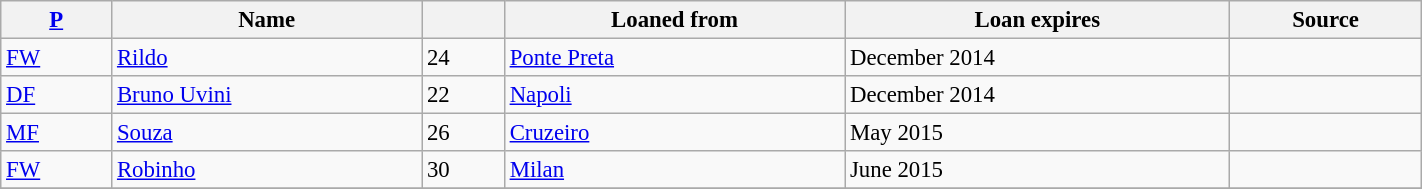<table class="wikitable sortable" style="width:75%; text-align:center; font-size:95%; text-align:left">
<tr>
<th><a href='#'>P</a></th>
<th>Name</th>
<th></th>
<th>Loaned from</th>
<th>Loan expires</th>
<th>Source</th>
</tr>
<tr>
<td><a href='#'>FW</a></td>
<td> <a href='#'>Rildo</a></td>
<td>24</td>
<td><a href='#'>Ponte Preta</a></td>
<td>December 2014</td>
<td></td>
</tr>
<tr>
<td><a href='#'>DF</a></td>
<td> <a href='#'>Bruno Uvini</a></td>
<td>22</td>
<td><a href='#'>Napoli</a> </td>
<td>December 2014</td>
<td></td>
</tr>
<tr>
<td><a href='#'>MF</a></td>
<td> <a href='#'>Souza</a></td>
<td>26</td>
<td><a href='#'>Cruzeiro</a></td>
<td>May 2015</td>
<td></td>
</tr>
<tr>
<td><a href='#'>FW</a></td>
<td> <a href='#'>Robinho</a></td>
<td>30</td>
<td><a href='#'>Milan</a> </td>
<td>June 2015</td>
<td></td>
</tr>
<tr>
</tr>
</table>
